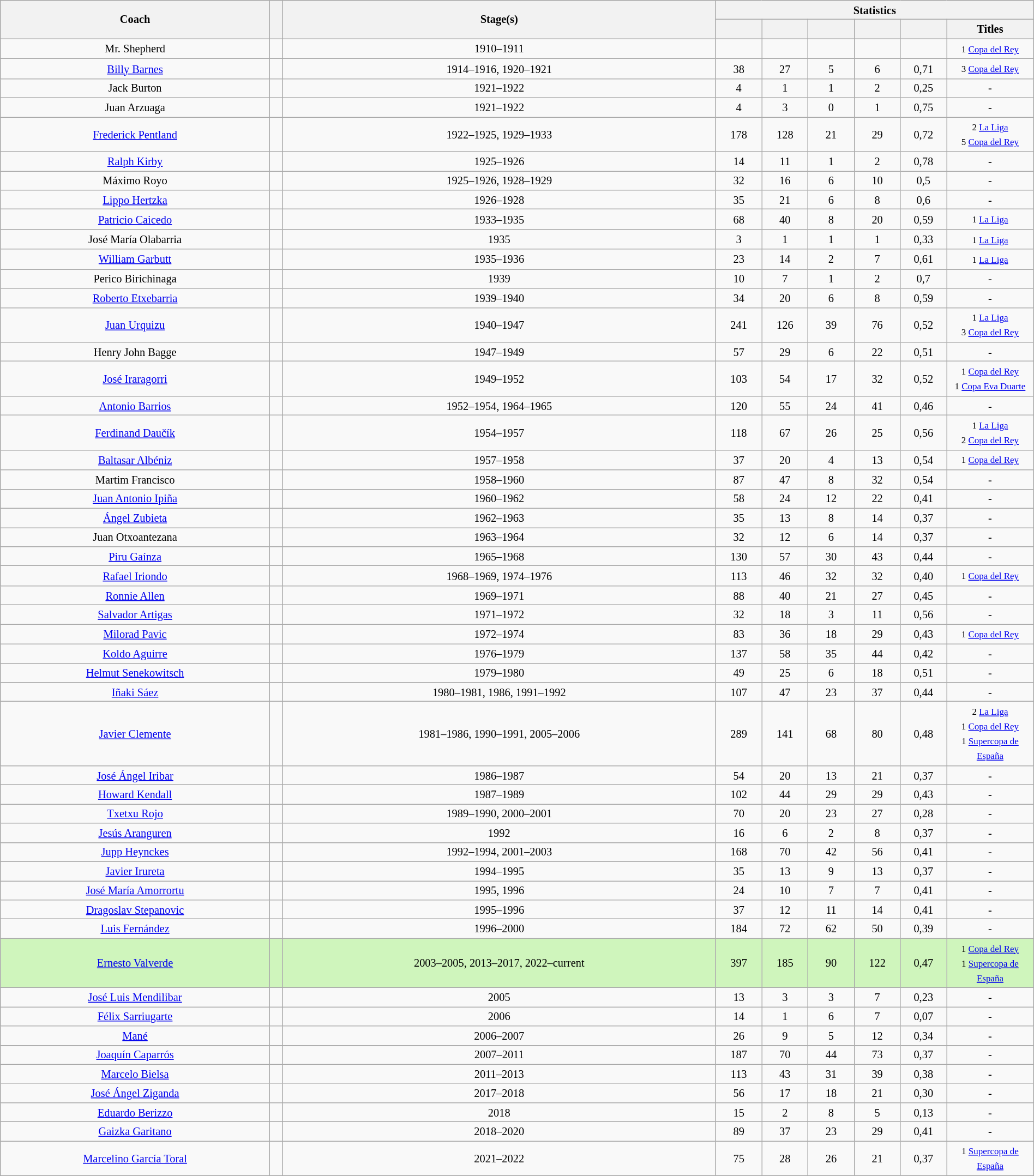<table class="wikitable sortable" style="font-size:85%; line-height:125%; width:100%; text-align: center;">
<tr>
<th rowspan="2">Coach</th>
<th rowspan="2"></th>
<th rowspan="2">Stage(s)</th>
<th colspan="6" class="unsortable">Statistics</th>
</tr>
<tr align=center bgcolor="#DCDCDC">
<th width="50px"></th>
<th width="50px"></th>
<th width="50px"></th>
<th width="50px"></th>
<th width="50px"></th>
<th width="100px">Titles</th>
</tr>
<tr>
<td>Mr. Shepherd</td>
<td></td>
<td>1910–1911</td>
<td></td>
<td></td>
<td></td>
<td></td>
<td></td>
<td><small>1 <a href='#'>Copa del Rey</a></small></td>
</tr>
<tr>
<td><a href='#'>Billy Barnes</a></td>
<td></td>
<td>1914–1916, 1920–1921</td>
<td>38</td>
<td>27</td>
<td>5</td>
<td>6</td>
<td>0,71</td>
<td><small>3 <a href='#'>Copa del Rey</a></small></td>
</tr>
<tr>
<td>Jack Burton</td>
<td></td>
<td>1921–1922</td>
<td>4</td>
<td>1</td>
<td>1</td>
<td>2</td>
<td>0,25</td>
<td>-</td>
</tr>
<tr>
<td>Juan Arzuaga</td>
<td></td>
<td>1921–1922</td>
<td>4</td>
<td>3</td>
<td>0</td>
<td>1</td>
<td>0,75</td>
<td>-</td>
</tr>
<tr>
<td><a href='#'>Frederick Pentland</a></td>
<td></td>
<td>1922–1925, 1929–1933</td>
<td>178</td>
<td>128</td>
<td>21</td>
<td>29</td>
<td>0,72</td>
<td><small>2 <a href='#'>La Liga</a><br>5 <a href='#'>Copa del Rey</a></small></td>
</tr>
<tr>
<td><a href='#'>Ralph Kirby</a></td>
<td></td>
<td>1925–1926</td>
<td>14</td>
<td>11</td>
<td>1</td>
<td>2</td>
<td>0,78</td>
<td>-</td>
</tr>
<tr>
<td>Máximo Royo</td>
<td></td>
<td>1925–1926, 1928–1929</td>
<td>32</td>
<td>16</td>
<td>6</td>
<td>10</td>
<td>0,5</td>
<td>-</td>
</tr>
<tr>
<td><a href='#'>Lippo Hertzka</a></td>
<td></td>
<td>1926–1928</td>
<td>35</td>
<td>21</td>
<td>6</td>
<td>8</td>
<td>0,6</td>
<td>-</td>
</tr>
<tr>
<td><a href='#'>Patricio Caicedo</a></td>
<td></td>
<td>1933–1935</td>
<td>68</td>
<td>40</td>
<td>8</td>
<td>20</td>
<td>0,59</td>
<td><small>1 <a href='#'>La Liga</a></small></td>
</tr>
<tr>
<td>José María Olabarria</td>
<td></td>
<td>1935</td>
<td>3</td>
<td>1</td>
<td>1</td>
<td>1</td>
<td>0,33</td>
<td><small>1 <a href='#'>La Liga</a></small></td>
</tr>
<tr>
<td><a href='#'>William Garbutt</a></td>
<td></td>
<td>1935–1936</td>
<td>23</td>
<td>14</td>
<td>2</td>
<td>7</td>
<td>0,61</td>
<td><small>1 <a href='#'>La Liga</a></small></td>
</tr>
<tr>
<td>Perico Birichinaga</td>
<td></td>
<td>1939</td>
<td>10</td>
<td>7</td>
<td>1</td>
<td>2</td>
<td>0,7</td>
<td>-</td>
</tr>
<tr>
<td><a href='#'>Roberto Etxebarria</a></td>
<td></td>
<td>1939–1940</td>
<td>34</td>
<td>20</td>
<td>6</td>
<td>8</td>
<td>0,59</td>
<td>-</td>
</tr>
<tr>
<td><a href='#'>Juan Urquizu</a></td>
<td></td>
<td>1940–1947</td>
<td>241</td>
<td>126</td>
<td>39</td>
<td>76</td>
<td>0,52</td>
<td><small>1 <a href='#'>La Liga</a><br>3 <a href='#'>Copa del Rey</a></small></td>
</tr>
<tr>
<td>Henry John Bagge</td>
<td></td>
<td>1947–1949</td>
<td>57</td>
<td>29</td>
<td>6</td>
<td>22</td>
<td>0,51</td>
<td>-</td>
</tr>
<tr>
<td><a href='#'>José Iraragorri</a></td>
<td></td>
<td>1949–1952</td>
<td>103</td>
<td>54</td>
<td>17</td>
<td>32</td>
<td>0,52</td>
<td><small>1 <a href='#'>Copa del Rey</a><br>1 <a href='#'>Copa Eva Duarte</a></small></td>
</tr>
<tr>
<td><a href='#'>Antonio Barrios</a></td>
<td></td>
<td>1952–1954, 1964–1965</td>
<td>120</td>
<td>55</td>
<td>24</td>
<td>41</td>
<td>0,46</td>
<td>-</td>
</tr>
<tr>
<td><a href='#'>Ferdinand Daučík</a></td>
<td></td>
<td>1954–1957</td>
<td>118</td>
<td>67</td>
<td>26</td>
<td>25</td>
<td>0,56</td>
<td><small>1 <a href='#'>La Liga</a><br>2 <a href='#'>Copa del Rey</a></small></td>
</tr>
<tr>
<td><a href='#'>Baltasar Albéniz</a></td>
<td></td>
<td>1957–1958</td>
<td>37</td>
<td>20</td>
<td>4</td>
<td>13</td>
<td>0,54</td>
<td><small>1 <a href='#'>Copa del Rey</a></small></td>
</tr>
<tr>
<td>Martim Francisco</td>
<td></td>
<td>1958–1960</td>
<td>87</td>
<td>47</td>
<td>8</td>
<td>32</td>
<td>0,54</td>
<td>-</td>
</tr>
<tr>
<td><a href='#'>Juan Antonio Ipiña</a></td>
<td></td>
<td>1960–1962</td>
<td>58</td>
<td>24</td>
<td>12</td>
<td>22</td>
<td>0,41</td>
<td>-</td>
</tr>
<tr>
<td><a href='#'>Ángel Zubieta</a></td>
<td></td>
<td>1962–1963</td>
<td>35</td>
<td>13</td>
<td>8</td>
<td>14</td>
<td>0,37</td>
<td>-</td>
</tr>
<tr>
<td>Juan Otxoantezana</td>
<td></td>
<td>1963–1964</td>
<td>32</td>
<td>12</td>
<td>6</td>
<td>14</td>
<td>0,37</td>
<td>-</td>
</tr>
<tr>
<td><a href='#'>Piru Gaínza</a></td>
<td></td>
<td>1965–1968</td>
<td>130</td>
<td>57</td>
<td>30</td>
<td>43</td>
<td>0,44</td>
<td>-</td>
</tr>
<tr>
<td><a href='#'>Rafael Iriondo</a></td>
<td></td>
<td>1968–1969, 1974–1976</td>
<td>113</td>
<td>46</td>
<td>32</td>
<td>32</td>
<td>0,40</td>
<td><small>1 <a href='#'>Copa del Rey</a></small></td>
</tr>
<tr>
<td><a href='#'>Ronnie Allen</a></td>
<td></td>
<td>1969–1971</td>
<td>88</td>
<td>40</td>
<td>21</td>
<td>27</td>
<td>0,45</td>
<td>-</td>
</tr>
<tr>
<td><a href='#'>Salvador Artigas</a></td>
<td></td>
<td>1971–1972</td>
<td>32</td>
<td>18</td>
<td>3</td>
<td>11</td>
<td>0,56</td>
<td>-</td>
</tr>
<tr>
<td><a href='#'>Milorad Pavic</a></td>
<td></td>
<td>1972–1974</td>
<td>83</td>
<td>36</td>
<td>18</td>
<td>29</td>
<td>0,43</td>
<td><small>1 <a href='#'>Copa del Rey</a></small></td>
</tr>
<tr>
<td><a href='#'>Koldo Aguirre</a></td>
<td></td>
<td>1976–1979</td>
<td>137</td>
<td>58</td>
<td>35</td>
<td>44</td>
<td>0,42</td>
<td>-</td>
</tr>
<tr>
<td><a href='#'>Helmut Senekowitsch</a></td>
<td></td>
<td>1979–1980</td>
<td>49</td>
<td>25</td>
<td>6</td>
<td>18</td>
<td>0,51</td>
<td>-</td>
</tr>
<tr>
<td><a href='#'>Iñaki Sáez</a></td>
<td></td>
<td>1980–1981, 1986, 1991–1992</td>
<td>107</td>
<td>47</td>
<td>23</td>
<td>37</td>
<td>0,44</td>
<td>-</td>
</tr>
<tr>
<td><a href='#'>Javier Clemente</a></td>
<td></td>
<td>1981–1986, 1990–1991, 2005–2006</td>
<td>289</td>
<td>141</td>
<td>68</td>
<td>80</td>
<td>0,48</td>
<td><small>2 <a href='#'>La Liga</a><br>1 <a href='#'>Copa del Rey</a><br>1 <a href='#'>Supercopa de España</a></small></td>
</tr>
<tr>
<td><a href='#'>José Ángel Iribar</a></td>
<td></td>
<td>1986–1987</td>
<td>54</td>
<td>20</td>
<td>13</td>
<td>21</td>
<td>0,37</td>
<td>-</td>
</tr>
<tr>
<td><a href='#'>Howard Kendall</a></td>
<td></td>
<td>1987–1989</td>
<td>102</td>
<td>44</td>
<td>29</td>
<td>29</td>
<td>0,43</td>
<td>-</td>
</tr>
<tr>
<td><a href='#'>Txetxu Rojo</a></td>
<td></td>
<td>1989–1990, 2000–2001</td>
<td>70</td>
<td>20</td>
<td>23</td>
<td>27</td>
<td>0,28</td>
<td>-</td>
</tr>
<tr>
<td><a href='#'>Jesús Aranguren</a></td>
<td></td>
<td>1992</td>
<td>16</td>
<td>6</td>
<td>2</td>
<td>8</td>
<td>0,37</td>
<td>-</td>
</tr>
<tr>
<td><a href='#'>Jupp Heynckes</a></td>
<td></td>
<td>1992–1994, 2001–2003</td>
<td>168</td>
<td>70</td>
<td>42</td>
<td>56</td>
<td>0,41</td>
<td>-</td>
</tr>
<tr>
<td><a href='#'>Javier Irureta</a></td>
<td></td>
<td>1994–1995</td>
<td>35</td>
<td>13</td>
<td>9</td>
<td>13</td>
<td>0,37</td>
<td>-</td>
</tr>
<tr>
<td><a href='#'>José María Amorrortu</a></td>
<td></td>
<td>1995, 1996</td>
<td>24</td>
<td>10</td>
<td>7</td>
<td>7</td>
<td>0,41</td>
<td>-</td>
</tr>
<tr>
<td><a href='#'>Dragoslav Stepanovic</a></td>
<td></td>
<td>1995–1996</td>
<td>37</td>
<td>12</td>
<td>11</td>
<td>14</td>
<td>0,41</td>
<td>-</td>
</tr>
<tr>
<td><a href='#'>Luis Fernández</a></td>
<td></td>
<td>1996–2000</td>
<td>184</td>
<td>72</td>
<td>62</td>
<td>50</td>
<td>0,39</td>
<td>-</td>
</tr>
<tr bgcolor="#cff5bc">
<td><a href='#'>Ernesto Valverde</a></td>
<td></td>
<td>2003–2005, 2013–2017, 2022–current</td>
<td>397</td>
<td>185</td>
<td>90</td>
<td>122</td>
<td>0,47</td>
<td><small>1 <a href='#'>Copa del Rey</a><br>1 <a href='#'>Supercopa de España</a></small></td>
</tr>
<tr>
<td><a href='#'>José Luis Mendilibar</a></td>
<td></td>
<td>2005</td>
<td>13</td>
<td>3</td>
<td>3</td>
<td>7</td>
<td>0,23</td>
<td>-</td>
</tr>
<tr>
<td><a href='#'>Félix Sarriugarte</a></td>
<td></td>
<td>2006</td>
<td>14</td>
<td>1</td>
<td>6</td>
<td>7</td>
<td>0,07</td>
<td>-</td>
</tr>
<tr>
<td><a href='#'>Mané</a></td>
<td></td>
<td>2006–2007</td>
<td>26</td>
<td>9</td>
<td>5</td>
<td>12</td>
<td>0,34</td>
<td>-</td>
</tr>
<tr>
<td><a href='#'>Joaquín Caparrós</a></td>
<td></td>
<td>2007–2011</td>
<td>187</td>
<td>70</td>
<td>44</td>
<td>73</td>
<td>0,37</td>
<td>-</td>
</tr>
<tr>
<td><a href='#'>Marcelo Bielsa</a></td>
<td></td>
<td>2011–2013</td>
<td>113</td>
<td>43</td>
<td>31</td>
<td>39</td>
<td>0,38</td>
<td>-</td>
</tr>
<tr>
<td><a href='#'>José Ángel Ziganda</a></td>
<td></td>
<td>2017–2018</td>
<td>56</td>
<td>17</td>
<td>18</td>
<td>21</td>
<td>0,30</td>
<td>-</td>
</tr>
<tr>
<td><a href='#'>Eduardo Berizzo</a></td>
<td></td>
<td>2018</td>
<td>15</td>
<td>2</td>
<td>8</td>
<td>5</td>
<td>0,13</td>
<td>-</td>
</tr>
<tr>
<td><a href='#'>Gaizka Garitano</a></td>
<td></td>
<td>2018–2020</td>
<td>89</td>
<td>37</td>
<td>23</td>
<td>29</td>
<td>0,41</td>
<td>-</td>
</tr>
<tr>
<td><a href='#'>Marcelino García Toral</a></td>
<td></td>
<td>2021–2022</td>
<td>75</td>
<td>28</td>
<td>26</td>
<td>21</td>
<td>0,37</td>
<td><small>1 <a href='#'>Supercopa de España</a></small></td>
</tr>
</table>
